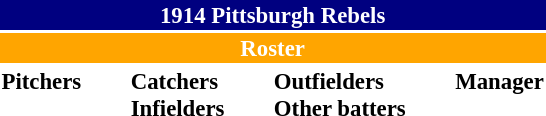<table class="toccolours" style="font-size: 95%;">
<tr>
<th colspan="10" style="background-color: navy; color: white; text-align: center;">1914 Pittsburgh Rebels</th>
</tr>
<tr>
<td colspan="10" style="background-color: orange; color: white; text-align: center;"><strong>Roster</strong></td>
</tr>
<tr>
<td valign="top"><strong>Pitchers</strong><br>







</td>
<td width="25px"></td>
<td valign="top"><strong>Catchers</strong><br>



<strong>Infielders</strong>







</td>
<td width="25px"></td>
<td valign="top"><strong>Outfielders</strong><br>







<strong>Other batters</strong>
</td>
<td width="25px"></td>
<td valign="top"><strong>Manager</strong><br>
</td>
</tr>
</table>
